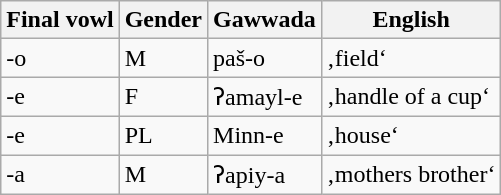<table class="wikitable">
<tr>
<th>Final vowl</th>
<th>Gender</th>
<th>Gawwada</th>
<th>English</th>
</tr>
<tr>
<td>-o</td>
<td>M</td>
<td>paš-o</td>
<td>‚field‘</td>
</tr>
<tr>
<td>-e</td>
<td>F</td>
<td>ʔamayl-e</td>
<td>‚handle of a cup‘</td>
</tr>
<tr>
<td>-e</td>
<td>PL</td>
<td>Minn-e</td>
<td>‚house‘</td>
</tr>
<tr>
<td>-a</td>
<td>M</td>
<td>ʔapiy-a</td>
<td>‚mothers brother‘</td>
</tr>
</table>
